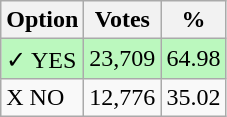<table class="wikitable">
<tr>
<th>Option</th>
<th>Votes</th>
<th>%</th>
</tr>
<tr>
<td style=background:#bbf8be>✓ YES</td>
<td style=background:#bbf8be>23,709</td>
<td style=background:#bbf8be>64.98</td>
</tr>
<tr>
<td>X NO</td>
<td>12,776</td>
<td>35.02</td>
</tr>
</table>
